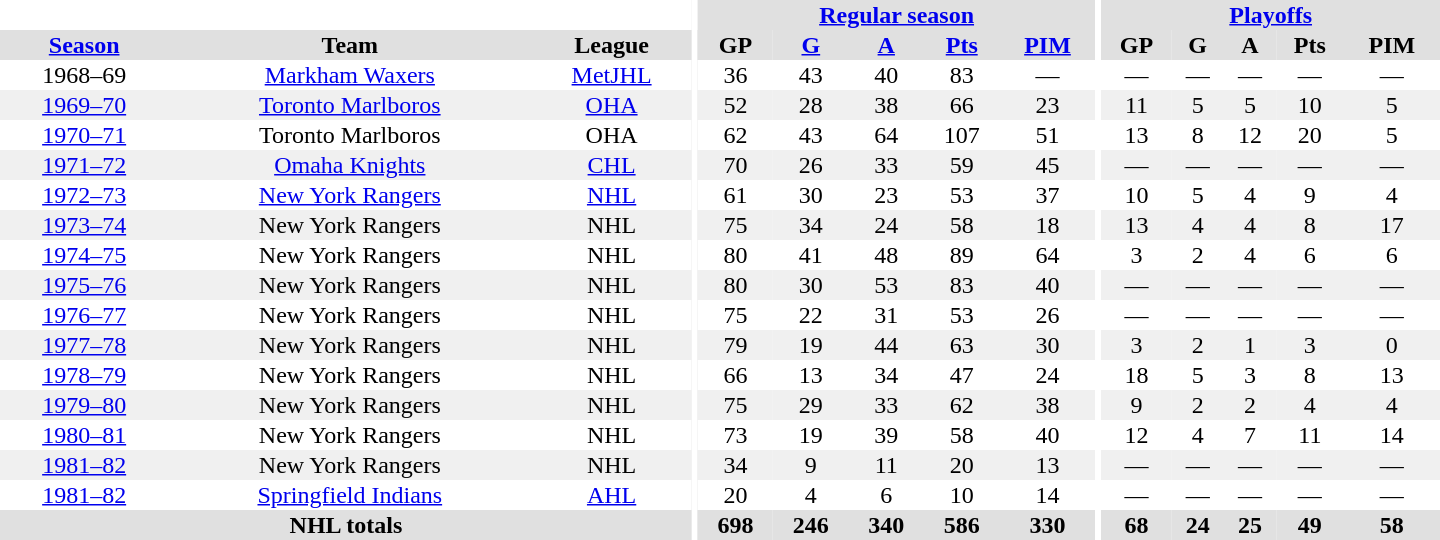<table border="0" cellpadding="1" cellspacing="0" style="text-align:center; width:60em">
<tr bgcolor="#e0e0e0">
<th colspan="3" bgcolor="#ffffff"></th>
<th rowspan="100" bgcolor="#ffffff"></th>
<th colspan="5"><a href='#'>Regular season</a></th>
<th rowspan="100" bgcolor="#ffffff"></th>
<th colspan="5"><a href='#'>Playoffs</a></th>
</tr>
<tr bgcolor="#e0e0e0">
<th><a href='#'>Season</a></th>
<th>Team</th>
<th>League</th>
<th>GP</th>
<th><a href='#'>G</a></th>
<th><a href='#'>A</a></th>
<th><a href='#'>Pts</a></th>
<th><a href='#'>PIM</a></th>
<th>GP</th>
<th>G</th>
<th>A</th>
<th>Pts</th>
<th>PIM</th>
</tr>
<tr>
<td>1968–69</td>
<td><a href='#'>Markham Waxers</a></td>
<td><a href='#'>MetJHL</a></td>
<td>36</td>
<td>43</td>
<td>40</td>
<td>83</td>
<td>—</td>
<td>—</td>
<td>—</td>
<td>—</td>
<td>—</td>
<td>—</td>
</tr>
<tr bgcolor="#f0f0f0">
<td><a href='#'>1969–70</a></td>
<td><a href='#'>Toronto Marlboros</a></td>
<td><a href='#'>OHA</a></td>
<td>52</td>
<td>28</td>
<td>38</td>
<td>66</td>
<td>23</td>
<td>11</td>
<td>5</td>
<td>5</td>
<td>10</td>
<td>5</td>
</tr>
<tr>
<td><a href='#'>1970–71</a></td>
<td>Toronto Marlboros</td>
<td>OHA</td>
<td>62</td>
<td>43</td>
<td>64</td>
<td>107</td>
<td>51</td>
<td>13</td>
<td>8</td>
<td>12</td>
<td>20</td>
<td>5</td>
</tr>
<tr bgcolor="#f0f0f0">
<td><a href='#'>1971–72</a></td>
<td><a href='#'>Omaha Knights</a></td>
<td><a href='#'>CHL</a></td>
<td>70</td>
<td>26</td>
<td>33</td>
<td>59</td>
<td>45</td>
<td>—</td>
<td>—</td>
<td>—</td>
<td>—</td>
<td>—</td>
</tr>
<tr>
<td><a href='#'>1972–73</a></td>
<td><a href='#'>New York Rangers</a></td>
<td><a href='#'>NHL</a></td>
<td>61</td>
<td>30</td>
<td>23</td>
<td>53</td>
<td>37</td>
<td>10</td>
<td>5</td>
<td>4</td>
<td>9</td>
<td>4</td>
</tr>
<tr bgcolor="#f0f0f0">
<td><a href='#'>1973–74</a></td>
<td>New York Rangers</td>
<td>NHL</td>
<td>75</td>
<td>34</td>
<td>24</td>
<td>58</td>
<td>18</td>
<td>13</td>
<td>4</td>
<td>4</td>
<td>8</td>
<td>17</td>
</tr>
<tr>
<td><a href='#'>1974–75</a></td>
<td>New York Rangers</td>
<td>NHL</td>
<td>80</td>
<td>41</td>
<td>48</td>
<td>89</td>
<td>64</td>
<td>3</td>
<td>2</td>
<td>4</td>
<td>6</td>
<td>6</td>
</tr>
<tr bgcolor="#f0f0f0">
<td><a href='#'>1975–76</a></td>
<td>New York Rangers</td>
<td>NHL</td>
<td>80</td>
<td>30</td>
<td>53</td>
<td>83</td>
<td>40</td>
<td>—</td>
<td>—</td>
<td>—</td>
<td>—</td>
<td>—</td>
</tr>
<tr>
<td><a href='#'>1976–77</a></td>
<td>New York Rangers</td>
<td>NHL</td>
<td>75</td>
<td>22</td>
<td>31</td>
<td>53</td>
<td>26</td>
<td>—</td>
<td>—</td>
<td>—</td>
<td>—</td>
<td>—</td>
</tr>
<tr bgcolor="#f0f0f0">
<td><a href='#'>1977–78</a></td>
<td>New York Rangers</td>
<td>NHL</td>
<td>79</td>
<td>19</td>
<td>44</td>
<td>63</td>
<td>30</td>
<td>3</td>
<td>2</td>
<td>1</td>
<td>3</td>
<td>0</td>
</tr>
<tr>
<td><a href='#'>1978–79</a></td>
<td>New York Rangers</td>
<td>NHL</td>
<td>66</td>
<td>13</td>
<td>34</td>
<td>47</td>
<td>24</td>
<td>18</td>
<td>5</td>
<td>3</td>
<td>8</td>
<td>13</td>
</tr>
<tr bgcolor="#f0f0f0">
<td><a href='#'>1979–80</a></td>
<td>New York Rangers</td>
<td>NHL</td>
<td>75</td>
<td>29</td>
<td>33</td>
<td>62</td>
<td>38</td>
<td>9</td>
<td>2</td>
<td>2</td>
<td>4</td>
<td>4</td>
</tr>
<tr>
<td><a href='#'>1980–81</a></td>
<td>New York Rangers</td>
<td>NHL</td>
<td>73</td>
<td>19</td>
<td>39</td>
<td>58</td>
<td>40</td>
<td>12</td>
<td>4</td>
<td>7</td>
<td>11</td>
<td>14</td>
</tr>
<tr bgcolor="#f0f0f0">
<td><a href='#'>1981–82</a></td>
<td>New York Rangers</td>
<td>NHL</td>
<td>34</td>
<td>9</td>
<td>11</td>
<td>20</td>
<td>13</td>
<td>—</td>
<td>—</td>
<td>—</td>
<td>—</td>
<td>—</td>
</tr>
<tr>
<td><a href='#'>1981–82</a></td>
<td><a href='#'>Springfield Indians</a></td>
<td><a href='#'>AHL</a></td>
<td>20</td>
<td>4</td>
<td>6</td>
<td>10</td>
<td>14</td>
<td>—</td>
<td>—</td>
<td>—</td>
<td>—</td>
<td>—</td>
</tr>
<tr bgcolor="#e0e0e0">
<th colspan="3">NHL totals</th>
<th>698</th>
<th>246</th>
<th>340</th>
<th>586</th>
<th>330</th>
<th>68</th>
<th>24</th>
<th>25</th>
<th>49</th>
<th>58</th>
</tr>
</table>
